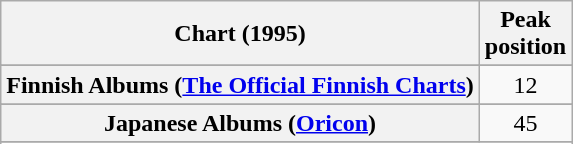<table class="wikitable sortable plainrowheaders">
<tr>
<th>Chart (1995)</th>
<th>Peak<br>position</th>
</tr>
<tr>
</tr>
<tr>
</tr>
<tr>
<th scope="row">Finnish Albums (<a href='#'>The Official Finnish Charts</a>)</th>
<td align="center">12</td>
</tr>
<tr>
</tr>
<tr>
<th scope="row">Japanese Albums (<a href='#'>Oricon</a>)</th>
<td align="center">45</td>
</tr>
<tr>
</tr>
<tr>
</tr>
<tr>
</tr>
<tr>
</tr>
</table>
